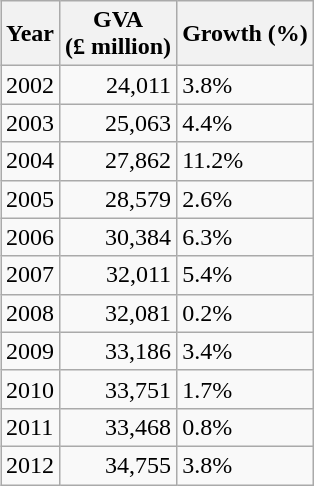<table class="wikitable" style="float:right;">
<tr>
<th>Year</th>
<th>GVA <br>(£ million)</th>
<th>Growth (%)</th>
</tr>
<tr>
<td>2002</td>
<td align="right">24,011</td>
<td>3.8%</td>
</tr>
<tr>
<td>2003</td>
<td align="right">25,063</td>
<td>4.4%</td>
</tr>
<tr>
<td>2004</td>
<td align="right">27,862</td>
<td>11.2%</td>
</tr>
<tr>
<td>2005</td>
<td align="right">28,579</td>
<td>2.6%</td>
</tr>
<tr>
<td>2006</td>
<td align="right">30,384</td>
<td>6.3%</td>
</tr>
<tr>
<td>2007</td>
<td align="right">32,011</td>
<td>5.4%</td>
</tr>
<tr>
<td>2008</td>
<td align="right">32,081</td>
<td>0.2%</td>
</tr>
<tr>
<td>2009</td>
<td align="right">33,186</td>
<td>3.4%</td>
</tr>
<tr>
<td>2010</td>
<td align="right">33,751</td>
<td>1.7%</td>
</tr>
<tr>
<td>2011</td>
<td align="right">33,468</td>
<td>0.8%</td>
</tr>
<tr>
<td>2012</td>
<td align="right">34,755</td>
<td>3.8%</td>
</tr>
</table>
